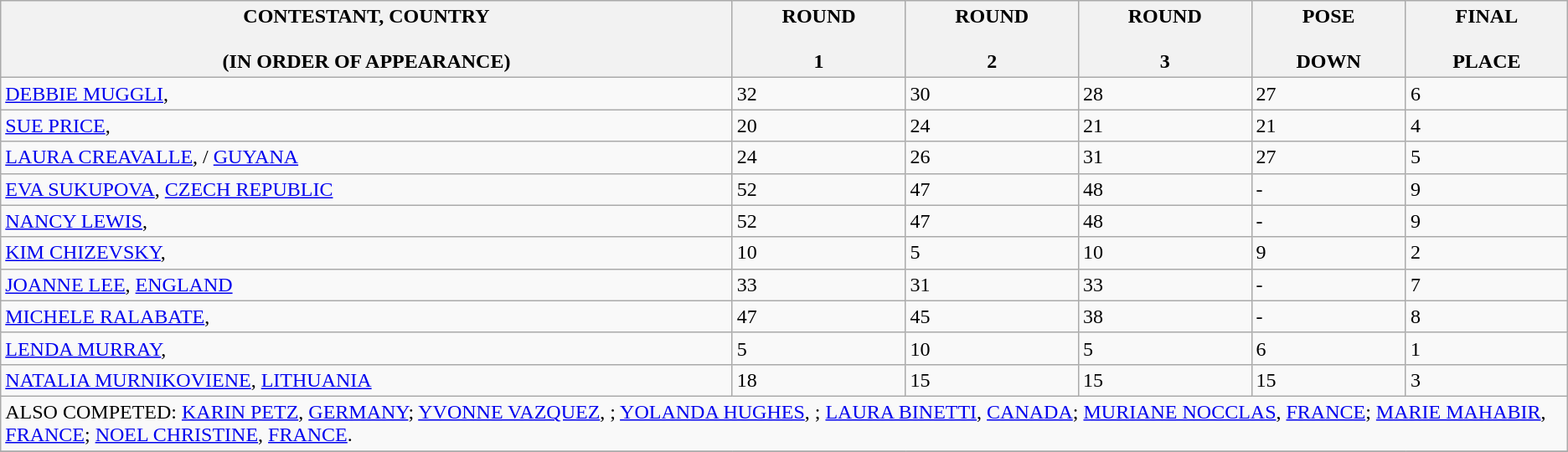<table class="wikitable">
<tr>
<th>CONTESTANT, COUNTRY<br><br>(IN ORDER OF APPEARANCE)</th>
<th>ROUND<br><br>1</th>
<th>ROUND<br><br>2</th>
<th>ROUND<br><br>3</th>
<th>POSE<br><br>DOWN</th>
<th>FINAL<br><br>PLACE</th>
</tr>
<tr>
<td><a href='#'>DEBBIE MUGGLI</a>, </td>
<td>32</td>
<td>30</td>
<td>28</td>
<td>27</td>
<td>6</td>
</tr>
<tr>
<td><a href='#'>SUE PRICE</a>, </td>
<td>20</td>
<td>24</td>
<td>21</td>
<td>21</td>
<td>4</td>
</tr>
<tr>
<td><a href='#'>LAURA CREAVALLE</a>, / <a href='#'>GUYANA</a></td>
<td>24</td>
<td>26</td>
<td>31</td>
<td>27</td>
<td>5</td>
</tr>
<tr>
<td><a href='#'>EVA SUKUPOVA</a>,  <a href='#'>CZECH REPUBLIC</a></td>
<td>52</td>
<td>47</td>
<td>48</td>
<td>-</td>
<td>9</td>
</tr>
<tr>
<td><a href='#'>NANCY LEWIS</a>, </td>
<td>52</td>
<td>47</td>
<td>48</td>
<td>-</td>
<td>9</td>
</tr>
<tr>
<td><a href='#'>KIM CHIZEVSKY</a>, </td>
<td>10</td>
<td>5</td>
<td>10</td>
<td>9</td>
<td>2</td>
</tr>
<tr>
<td><a href='#'>JOANNE LEE</a>,  <a href='#'>ENGLAND</a></td>
<td>33</td>
<td>31</td>
<td>33</td>
<td>-</td>
<td>7</td>
</tr>
<tr>
<td><a href='#'>MICHELE RALABATE</a>, </td>
<td>47</td>
<td>45</td>
<td>38</td>
<td>-</td>
<td>8</td>
</tr>
<tr>
<td><a href='#'>LENDA MURRAY</a>, </td>
<td>5</td>
<td>10</td>
<td>5</td>
<td>6</td>
<td>1</td>
</tr>
<tr>
<td><a href='#'>NATALIA MURNIKOVIENE</a>,  <a href='#'>LITHUANIA</a></td>
<td>18</td>
<td>15</td>
<td>15</td>
<td>15</td>
<td>3</td>
</tr>
<tr>
<td colspan=6>ALSO COMPETED: <a href='#'>KARIN PETZ</a>,  <a href='#'>GERMANY</a>; <a href='#'>YVONNE VAZQUEZ</a>, ; <a href='#'>YOLANDA HUGHES</a>, ; <a href='#'>LAURA BINETTI</a>,  <a href='#'>CANADA</a>; <a href='#'>MURIANE NOCCLAS</a>,  <a href='#'>FRANCE</a>; <a href='#'>MARIE MAHABIR</a>,  <a href='#'>FRANCE</a>; <a href='#'>NOEL CHRISTINE</a>,  <a href='#'>FRANCE</a>.</td>
</tr>
<tr>
</tr>
</table>
